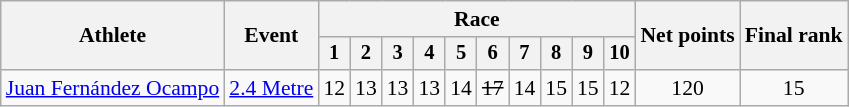<table class="wikitable" border="1" style="font-size:90%">
<tr>
<th rowspan="2">Athlete</th>
<th rowspan="2">Event</th>
<th colspan=10>Race</th>
<th rowspan=2>Net points</th>
<th rowspan=2>Final rank</th>
</tr>
<tr style="font-size:95%">
<th>1</th>
<th>2</th>
<th>3</th>
<th>4</th>
<th>5</th>
<th>6</th>
<th>7</th>
<th>8</th>
<th>9</th>
<th>10</th>
</tr>
<tr align=center>
<td align=left><a href='#'>Juan Fernández Ocampo</a></td>
<td align=left><a href='#'>2.4 Metre</a></td>
<td>12</td>
<td>13</td>
<td>13</td>
<td>13</td>
<td>14</td>
<td><s> 17</s></td>
<td>14</td>
<td>15</td>
<td>15</td>
<td>12</td>
<td>120</td>
<td>15</td>
</tr>
</table>
